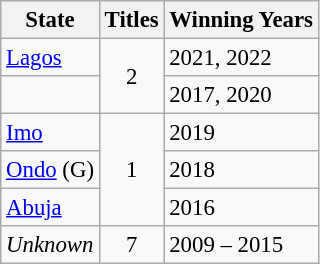<table class="wikitable" style="font-size: 95%;">
<tr>
<th>State</th>
<th>Titles</th>
<th>Winning Years</th>
</tr>
<tr>
<td> <a href='#'>Lagos</a></td>
<td rowspan="2" align="center">2</td>
<td>2021, 2022</td>
</tr>
<tr>
<td></td>
<td>2017, 2020</td>
</tr>
<tr>
<td> <a href='#'>Imo</a></td>
<td rowspan="3" align="center">1</td>
<td>2019</td>
</tr>
<tr>
<td> <a href='#'>Ondo</a> (G)</td>
<td>2018</td>
</tr>
<tr>
<td><a href='#'>Abuja</a></td>
<td>2016</td>
</tr>
<tr>
<td><em>Unknown</em></td>
<td rowspan="2" align="center">7</td>
<td>2009 – 2015</td>
</tr>
</table>
